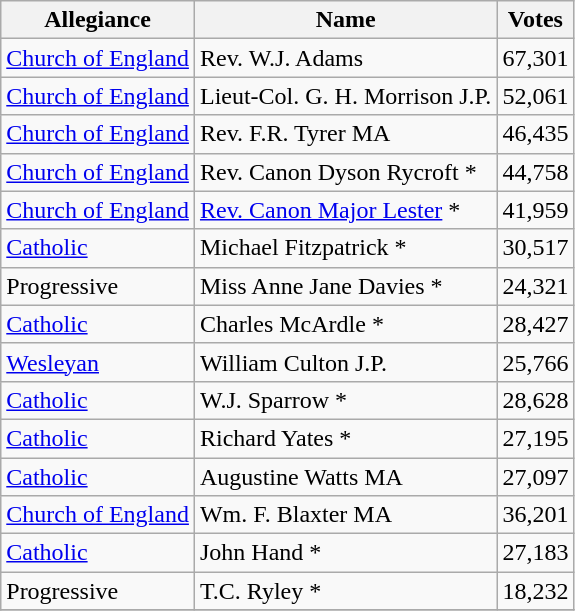<table class="wikitable">
<tr>
<th>Allegiance</th>
<th>Name</th>
<th>Votes</th>
</tr>
<tr>
<td><a href='#'>Church of England</a></td>
<td>Rev. W.J. Adams</td>
<td>67,301</td>
</tr>
<tr>
<td><a href='#'>Church of England</a></td>
<td>Lieut-Col. G. H. Morrison J.P.</td>
<td>52,061</td>
</tr>
<tr>
<td><a href='#'>Church of England</a></td>
<td>Rev. F.R. Tyrer MA</td>
<td>46,435</td>
</tr>
<tr>
<td><a href='#'>Church of England</a></td>
<td>Rev. Canon Dyson Rycroft *</td>
<td>44,758</td>
</tr>
<tr>
<td><a href='#'>Church of England</a></td>
<td><a href='#'>Rev. Canon Major Lester</a> *</td>
<td>41,959</td>
</tr>
<tr>
<td><a href='#'>Catholic</a></td>
<td>Michael Fitzpatrick *</td>
<td>30,517</td>
</tr>
<tr>
<td>Progressive</td>
<td>Miss Anne Jane Davies *</td>
<td>24,321</td>
</tr>
<tr>
<td><a href='#'>Catholic</a></td>
<td>Charles McArdle *</td>
<td>28,427</td>
</tr>
<tr>
<td><a href='#'>Wesleyan</a></td>
<td>William Culton J.P.</td>
<td>25,766</td>
</tr>
<tr>
<td><a href='#'>Catholic</a></td>
<td>W.J. Sparrow *</td>
<td>28,628</td>
</tr>
<tr>
<td><a href='#'>Catholic</a></td>
<td>Richard Yates *</td>
<td>27,195</td>
</tr>
<tr>
<td><a href='#'>Catholic</a></td>
<td>Augustine Watts MA</td>
<td>27,097</td>
</tr>
<tr>
<td><a href='#'>Church of England</a></td>
<td>Wm. F. Blaxter MA</td>
<td>36,201</td>
</tr>
<tr>
<td><a href='#'>Catholic</a></td>
<td>John Hand *</td>
<td>27,183</td>
</tr>
<tr>
<td>Progressive</td>
<td>T.C. Ryley *</td>
<td>18,232</td>
</tr>
<tr>
</tr>
</table>
